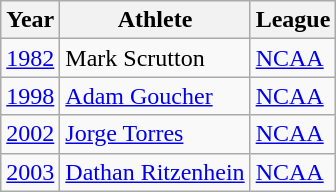<table class="wikitable">
<tr>
<th>Year</th>
<th>Athlete</th>
<th>League</th>
</tr>
<tr>
<td><a href='#'>1982</a></td>
<td>Mark Scrutton</td>
<td><a href='#'>NCAA</a></td>
</tr>
<tr>
<td><a href='#'>1998</a></td>
<td><a href='#'>Adam Goucher</a></td>
<td><a href='#'>NCAA</a></td>
</tr>
<tr>
<td><a href='#'>2002</a></td>
<td><a href='#'>Jorge Torres</a></td>
<td><a href='#'>NCAA</a></td>
</tr>
<tr>
<td><a href='#'>2003</a></td>
<td><a href='#'>Dathan Ritzenhein</a></td>
<td><a href='#'>NCAA</a></td>
</tr>
</table>
